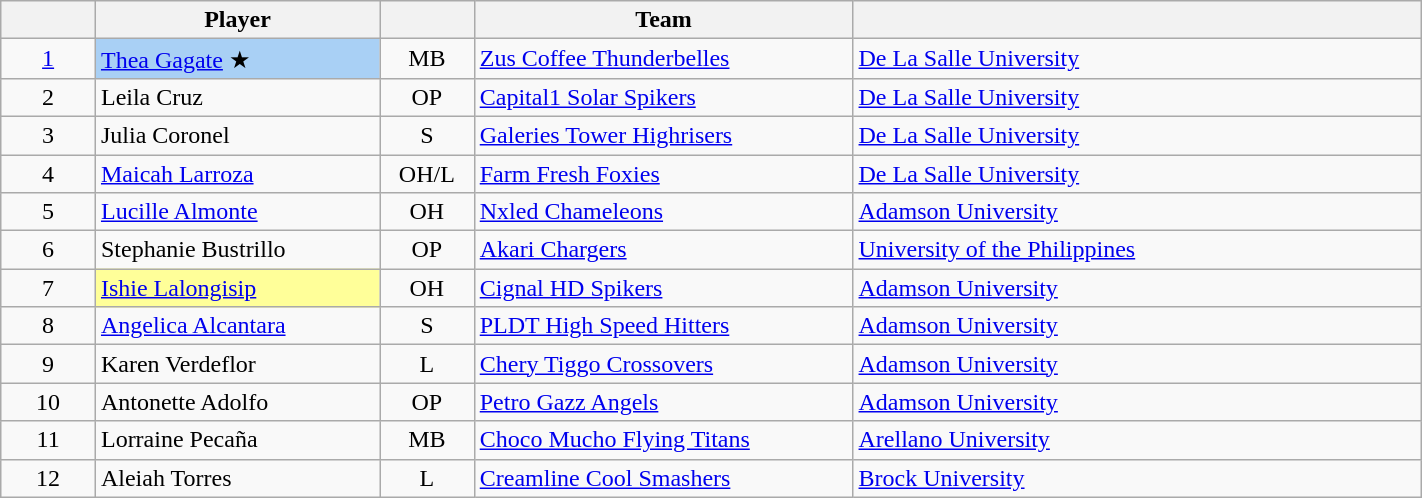<table class="wikitable plainrowheaders" style="text-align:left" width="75%">
<tr>
<th scope="col" style="width:5%"></th>
<th scope="col" style="width:15%">Player</th>
<th scope="col" style="width:5%"></th>
<th scope="col" style="width:20%">Team</th>
<th scope="col" style="width:30%"></th>
</tr>
<tr>
<td style="text-align:center"><a href='#'>1</a></td>
<td style="background:#A9D0F5"><a href='#'>Thea Gagate</a>  ★</td>
<td style="text-align:center">MB</td>
<td><a href='#'>Zus Coffee Thunderbelles</a></td>
<td><a href='#'>De La Salle University</a></td>
</tr>
<tr>
<td style="text-align:center">2</td>
<td>Leila Cruz</td>
<td style="text-align:center">OP</td>
<td><a href='#'>Capital1 Solar Spikers</a></td>
<td><a href='#'>De La Salle University</a></td>
</tr>
<tr>
<td style="text-align:center">3</td>
<td>Julia Coronel </td>
<td style="text-align:center">S</td>
<td><a href='#'>Galeries Tower Highrisers</a></td>
<td><a href='#'>De La Salle University</a></td>
</tr>
<tr>
<td style="text-align:center">4</td>
<td><a href='#'>Maicah Larroza</a></td>
<td style="text-align:center">OH/L</td>
<td><a href='#'>Farm Fresh Foxies</a></td>
<td><a href='#'>De La Salle University</a></td>
</tr>
<tr>
<td style="text-align:center">5</td>
<td><a href='#'>Lucille Almonte</a></td>
<td style="text-align:center">OH</td>
<td><a href='#'>Nxled Chameleons</a></td>
<td><a href='#'>Adamson University</a></td>
</tr>
<tr>
<td style="text-align:center">6</td>
<td>Stephanie Bustrillo</td>
<td style="text-align:center">OP</td>
<td><a href='#'>Akari Chargers</a></td>
<td><a href='#'>University of the Philippines</a></td>
</tr>
<tr>
<td style="text-align:center">7</td>
<td style="background:#ff9"><a href='#'>Ishie Lalongisip</a></td>
<td style="text-align:center">OH</td>
<td><a href='#'>Cignal HD Spikers</a></td>
<td><a href='#'>Adamson University</a></td>
</tr>
<tr>
<td style="text-align:center">8</td>
<td><a href='#'>Angelica Alcantara</a></td>
<td style="text-align:center">S</td>
<td><a href='#'>PLDT High Speed Hitters</a></td>
<td><a href='#'>Adamson University</a></td>
</tr>
<tr>
<td style="text-align:center">9</td>
<td>Karen Verdeflor</td>
<td style="text-align:center">L</td>
<td><a href='#'>Chery Tiggo Crossovers</a></td>
<td><a href='#'>Adamson University</a></td>
</tr>
<tr>
<td style="text-align:center">10</td>
<td>Antonette Adolfo</td>
<td style="text-align:center">OP</td>
<td><a href='#'>Petro Gazz Angels</a></td>
<td><a href='#'>Adamson University</a></td>
</tr>
<tr>
<td style="text-align:center">11</td>
<td>Lorraine Pecaña</td>
<td style="text-align:center">MB</td>
<td><a href='#'>Choco Mucho Flying Titans</a></td>
<td><a href='#'>Arellano University</a></td>
</tr>
<tr>
<td style="text-align:center">12</td>
<td>Aleiah Torres</td>
<td style="text-align:center">L</td>
<td><a href='#'>Creamline Cool Smashers</a></td>
<td><a href='#'>Brock University</a></td>
</tr>
</table>
